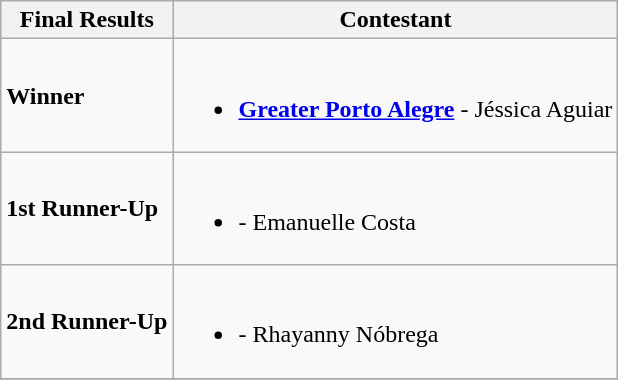<table class="wikitable">
<tr>
<th>Final Results</th>
<th>Contestant</th>
</tr>
<tr>
<td><strong>Winner</strong></td>
<td><br><ul><li><strong> <a href='#'>Greater Porto Alegre</a></strong> - Jéssica Aguiar</li></ul></td>
</tr>
<tr>
<td><strong>1st Runner-Up</strong></td>
<td><br><ul><li><strong></strong> - Emanuelle Costa</li></ul></td>
</tr>
<tr>
<td><strong>2nd Runner-Up</strong></td>
<td><br><ul><li><strong></strong> - Rhayanny Nóbrega</li></ul></td>
</tr>
<tr>
</tr>
</table>
